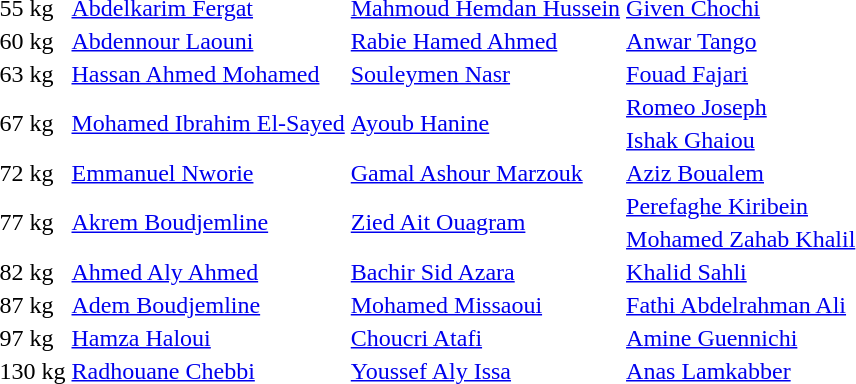<table>
<tr>
<td>55 kg</td>
<td> <a href='#'>Abdelkarim Fergat</a></td>
<td> <a href='#'>Mahmoud Hemdan Hussein</a></td>
<td> <a href='#'>Given Chochi</a></td>
</tr>
<tr>
<td>60 kg</td>
<td> <a href='#'>Abdennour Laouni</a></td>
<td> <a href='#'>Rabie Hamed Ahmed</a></td>
<td> <a href='#'>Anwar Tango</a></td>
</tr>
<tr>
<td>63 kg</td>
<td> <a href='#'>Hassan Ahmed Mohamed</a></td>
<td> <a href='#'>Souleymen Nasr</a></td>
<td> <a href='#'>Fouad Fajari</a></td>
</tr>
<tr>
<td rowspan=2>67 kg</td>
<td rowspan=2> <a href='#'>Mohamed Ibrahim El-Sayed</a></td>
<td rowspan=2> <a href='#'>Ayoub Hanine</a></td>
<td> <a href='#'>Romeo Joseph</a></td>
</tr>
<tr>
<td> <a href='#'>Ishak Ghaiou</a></td>
</tr>
<tr>
<td>72 kg</td>
<td> <a href='#'>Emmanuel Nworie</a></td>
<td> <a href='#'>Gamal Ashour Marzouk</a></td>
<td> <a href='#'>Aziz Boualem</a></td>
</tr>
<tr>
<td rowspan=2>77 kg</td>
<td rowspan=2> <a href='#'>Akrem Boudjemline</a></td>
<td rowspan=2> <a href='#'>Zied Ait Ouagram</a></td>
<td> <a href='#'>Perefaghe Kiribein</a></td>
</tr>
<tr>
<td> <a href='#'>Mohamed Zahab Khalil</a></td>
</tr>
<tr>
<td>82 kg</td>
<td> <a href='#'>Ahmed Aly Ahmed</a></td>
<td> <a href='#'>Bachir Sid Azara</a></td>
<td> <a href='#'>Khalid Sahli</a></td>
</tr>
<tr>
<td>87 kg</td>
<td> <a href='#'>Adem Boudjemline</a></td>
<td> <a href='#'>Mohamed Missaoui</a></td>
<td> <a href='#'>Fathi Abdelrahman Ali</a></td>
</tr>
<tr>
<td>97 kg</td>
<td> <a href='#'>Hamza Haloui</a></td>
<td> <a href='#'>Choucri Atafi</a></td>
<td> <a href='#'>Amine Guennichi</a></td>
</tr>
<tr>
<td>130 kg</td>
<td> <a href='#'>Radhouane Chebbi</a></td>
<td> <a href='#'>Youssef Aly Issa</a></td>
<td> <a href='#'>Anas Lamkabber</a></td>
</tr>
</table>
